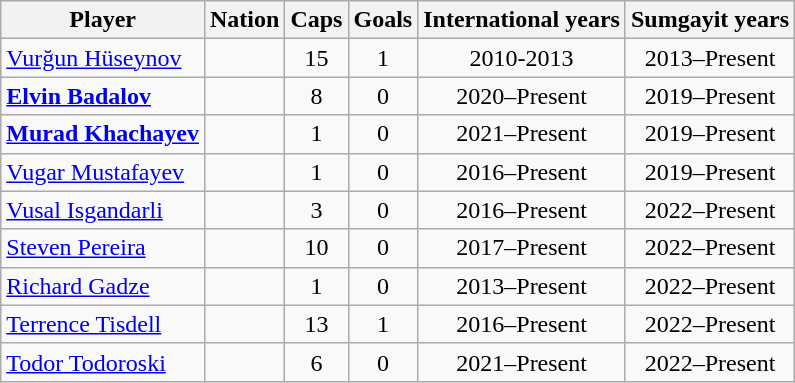<table class="wikitable sortable" style="text-align:center">
<tr>
<th>Player</th>
<th>Nation</th>
<th>Caps</th>
<th>Goals</th>
<th>International years</th>
<th>Sumgayit years</th>
</tr>
<tr>
<td align="left"><a href='#'>Vurğun Hüseynov</a></td>
<td></td>
<td>15</td>
<td>1</td>
<td>2010-2013</td>
<td>2013–Present</td>
</tr>
<tr>
<td align="left"><strong><a href='#'>Elvin Badalov</a></strong></td>
<td></td>
<td>8</td>
<td>0</td>
<td>2020–Present</td>
<td>2019–Present</td>
</tr>
<tr>
<td align="left"><strong><a href='#'>Murad Khachayev</a></strong></td>
<td></td>
<td>1</td>
<td>0</td>
<td>2021–Present</td>
<td>2019–Present</td>
</tr>
<tr>
<td align="left"><a href='#'>Vugar Mustafayev</a></td>
<td></td>
<td>1</td>
<td>0</td>
<td>2016–Present</td>
<td>2019–Present</td>
</tr>
<tr>
<td align="left"><a href='#'>Vusal Isgandarli</a></td>
<td></td>
<td>3</td>
<td>0</td>
<td>2016–Present</td>
<td>2022–Present</td>
</tr>
<tr>
<td align="left"><a href='#'>Steven Pereira</a></td>
<td></td>
<td>10</td>
<td>0</td>
<td>2017–Present</td>
<td>2022–Present</td>
</tr>
<tr>
<td align="left"><a href='#'>Richard Gadze</a></td>
<td></td>
<td>1</td>
<td>0</td>
<td>2013–Present</td>
<td>2022–Present</td>
</tr>
<tr>
<td align="left"><a href='#'>Terrence Tisdell</a></td>
<td></td>
<td>13</td>
<td>1</td>
<td>2016–Present</td>
<td>2022–Present</td>
</tr>
<tr>
<td align="left"><a href='#'>Todor Todoroski</a></td>
<td></td>
<td>6</td>
<td>0</td>
<td>2021–Present</td>
<td>2022–Present</td>
</tr>
</table>
